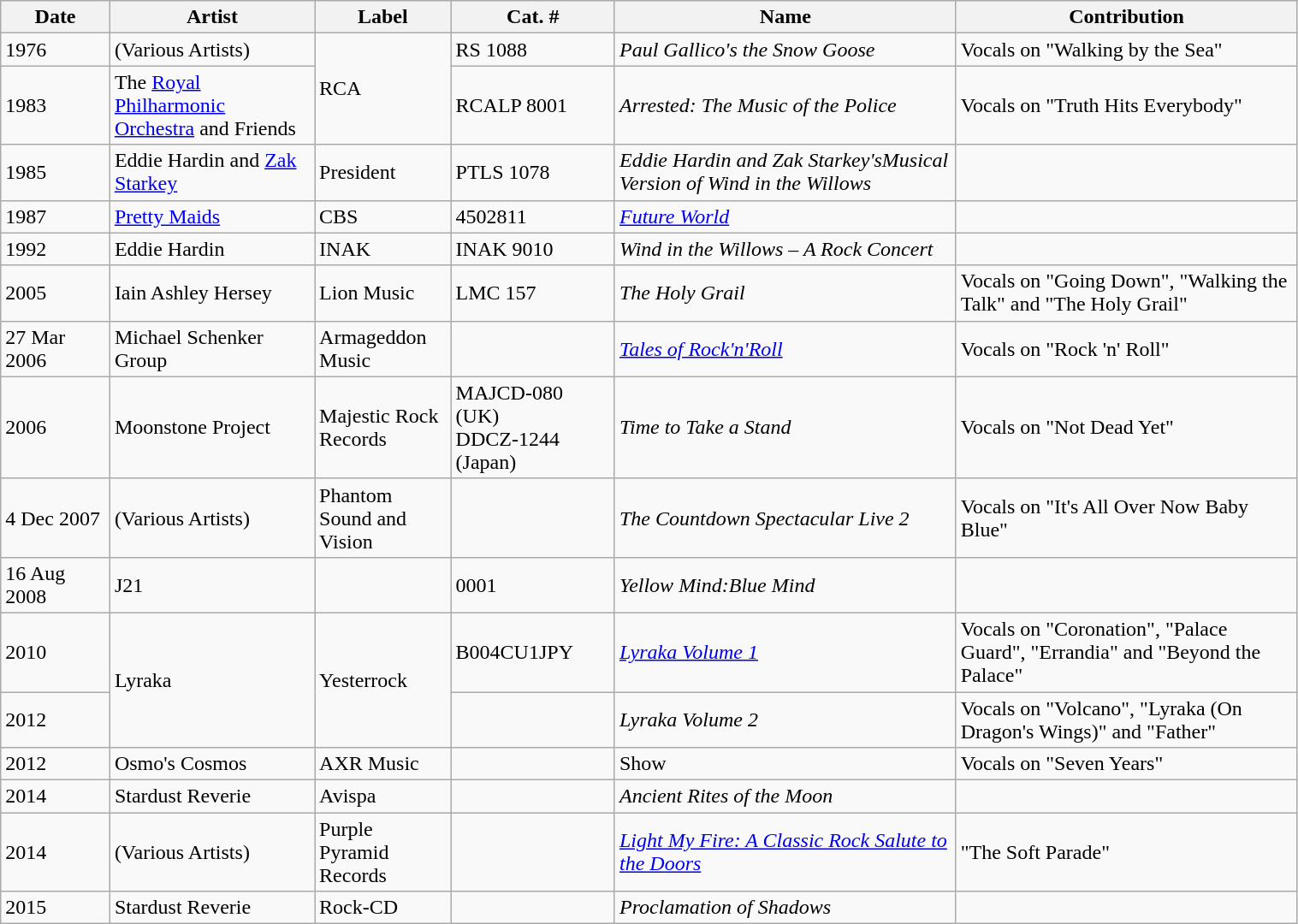<table class="wikitable" style="width:80%;">
<tr>
<th style="width:8%; ">Date</th>
<th style="width:15%; ">Artist</th>
<th style="width:10%; ">Label</th>
<th style="width:12%; ">Cat. #</th>
<th style="width:25%; ">Name</th>
<th style="width:25%; ">Contribution</th>
</tr>
<tr>
<td>1976</td>
<td>(Various Artists)</td>
<td rowspan="2">RCA</td>
<td>RS 1088</td>
<td><em>Paul Gallico's the Snow Goose</em></td>
<td>Vocals on "Walking by the Sea"</td>
</tr>
<tr>
<td>1983</td>
<td>The <a href='#'>Royal Philharmonic Orchestra</a> and Friends</td>
<td>RCALP 8001</td>
<td><em>Arrested: The Music of the Police</em></td>
<td>Vocals on "Truth Hits Everybody"</td>
</tr>
<tr>
<td>1985</td>
<td>Eddie Hardin and <a href='#'>Zak Starkey</a></td>
<td>President</td>
<td>PTLS 1078</td>
<td><em>Eddie Hardin and Zak Starkey'sMusical Version of Wind in the Willows</em></td>
<td></td>
</tr>
<tr>
<td>1987</td>
<td><a href='#'>Pretty Maids</a></td>
<td>CBS</td>
<td>4502811</td>
<td><em><a href='#'>Future World</a></em></td>
<td></td>
</tr>
<tr>
<td>1992</td>
<td>Eddie Hardin</td>
<td>INAK</td>
<td>INAK 9010</td>
<td><em>Wind in the Willows – A Rock Concert</em></td>
<td></td>
</tr>
<tr>
<td>2005</td>
<td>Iain Ashley Hersey</td>
<td>Lion Music</td>
<td>LMC 157</td>
<td><em>The Holy Grail</em></td>
<td>Vocals on "Going Down", "Walking the Talk" and "The Holy Grail"</td>
</tr>
<tr>
<td>27 Mar 2006</td>
<td>Michael Schenker Group</td>
<td>Armageddon Music</td>
<td></td>
<td><em><a href='#'>Tales of Rock'n'Roll</a></em></td>
<td>Vocals on "Rock 'n' Roll"</td>
</tr>
<tr>
<td>2006</td>
<td>Moonstone Project</td>
<td>Majestic Rock Records</td>
<td>MAJCD-080 (UK)<br>DDCZ-1244 (Japan)</td>
<td><em>Time to Take a Stand</em></td>
<td>Vocals on "Not Dead Yet"</td>
</tr>
<tr>
<td>4 Dec 2007</td>
<td>(Various Artists)</td>
<td>Phantom Sound and Vision</td>
<td></td>
<td><em>The Countdown Spectacular Live 2</em></td>
<td>Vocals on "It's All Over Now Baby Blue"</td>
</tr>
<tr>
<td>16 Aug 2008</td>
<td>J21</td>
<td></td>
<td>0001</td>
<td><em>Yellow Mind:Blue Mind</em></td>
</tr>
<tr>
<td>2010</td>
<td rowspan="2">Lyraka</td>
<td rowspan="2">Yesterrock</td>
<td>B004CU1JPY</td>
<td><em><a href='#'>Lyraka Volume 1</a></em></td>
<td>Vocals on "Coronation", "Palace Guard", "Errandia" and "Beyond the Palace"</td>
</tr>
<tr>
<td>2012</td>
<td></td>
<td><em>Lyraka Volume 2</em></td>
<td>Vocals on "Volcano", "Lyraka (On Dragon's Wings)" and "Father"</td>
</tr>
<tr>
<td>2012</td>
<td>Osmo's Cosmos</td>
<td>AXR Music</td>
<td></td>
<td>Show</td>
<td>Vocals on "Seven Years"</td>
</tr>
<tr>
<td>2014</td>
<td>Stardust Reverie</td>
<td>Avispa</td>
<td></td>
<td><em>Ancient Rites of the Moon</em></td>
<td></td>
</tr>
<tr>
<td>2014</td>
<td>(Various Artists)</td>
<td>Purple Pyramid Records</td>
<td></td>
<td><em><a href='#'>Light My Fire: A Classic Rock Salute to the Doors</a></em></td>
<td>"The Soft Parade"</td>
</tr>
<tr>
<td>2015</td>
<td>Stardust Reverie</td>
<td>Rock-CD</td>
<td></td>
<td><em>Proclamation of Shadows</em></td>
<td></td>
</tr>
</table>
